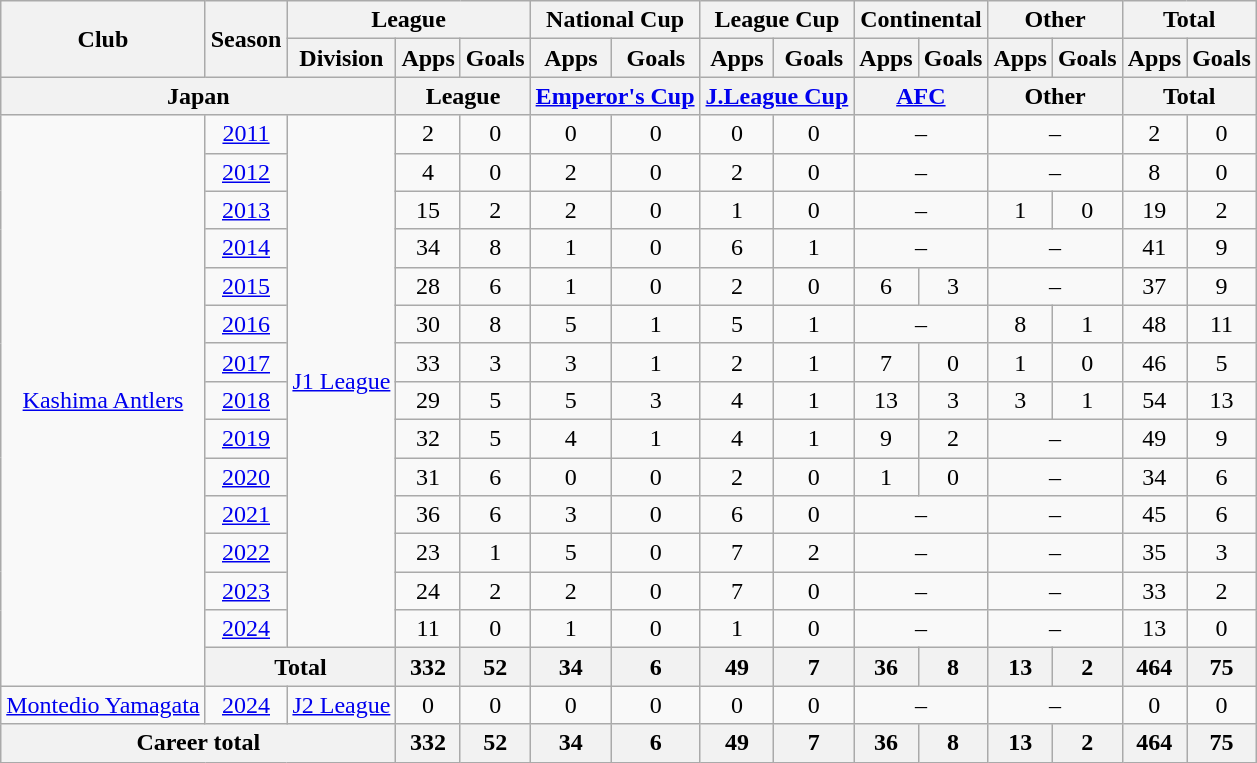<table class="wikitable" style="text-align:center;">
<tr>
<th rowspan=2>Club</th>
<th rowspan=2>Season</th>
<th colspan=3>League</th>
<th colspan=2>National Cup</th>
<th colspan=2>League Cup</th>
<th colspan=2>Continental</th>
<th colspan=2>Other</th>
<th colspan=2>Total</th>
</tr>
<tr>
<th>Division</th>
<th>Apps</th>
<th>Goals</th>
<th>Apps</th>
<th>Goals</th>
<th>Apps</th>
<th>Goals</th>
<th>Apps</th>
<th>Goals</th>
<th>Apps</th>
<th>Goals</th>
<th>Apps</th>
<th>Goals</th>
</tr>
<tr>
<th colspan=3>Japan</th>
<th colspan=2>League</th>
<th colspan=2><a href='#'>Emperor's Cup</a></th>
<th colspan=2><a href='#'>J.League Cup</a></th>
<th colspan=2><a href='#'>AFC</a></th>
<th colspan=2>Other</th>
<th colspan=2>Total</th>
</tr>
<tr>
<td rowspan="15"><a href='#'>Kashima Antlers</a></td>
<td><a href='#'>2011</a></td>
<td rowspan="14"><a href='#'>J1 League</a></td>
<td>2</td>
<td>0</td>
<td>0</td>
<td>0</td>
<td>0</td>
<td>0</td>
<td colspan="2">–</td>
<td colspan="2">–</td>
<td>2</td>
<td>0</td>
</tr>
<tr>
<td><a href='#'>2012</a></td>
<td>4</td>
<td>0</td>
<td>2</td>
<td>0</td>
<td>2</td>
<td>0</td>
<td colspan="2">–</td>
<td colspan="2">–</td>
<td>8</td>
<td>0</td>
</tr>
<tr>
<td><a href='#'>2013</a></td>
<td>15</td>
<td>2</td>
<td>2</td>
<td>0</td>
<td>1</td>
<td>0</td>
<td colspan="2">–</td>
<td>1</td>
<td>0</td>
<td>19</td>
<td>2</td>
</tr>
<tr>
<td><a href='#'>2014</a></td>
<td>34</td>
<td>8</td>
<td>1</td>
<td>0</td>
<td>6</td>
<td>1</td>
<td colspan="2">–</td>
<td colspan="2">–</td>
<td>41</td>
<td>9</td>
</tr>
<tr>
<td><a href='#'>2015</a></td>
<td>28</td>
<td>6</td>
<td>1</td>
<td>0</td>
<td>2</td>
<td>0</td>
<td>6</td>
<td>3</td>
<td colspan="2">–</td>
<td>37</td>
<td>9</td>
</tr>
<tr>
<td><a href='#'>2016</a></td>
<td>30</td>
<td>8</td>
<td>5</td>
<td>1</td>
<td>5</td>
<td>1</td>
<td colspan="2">–</td>
<td>8</td>
<td>1</td>
<td>48</td>
<td>11</td>
</tr>
<tr>
<td><a href='#'>2017</a></td>
<td>33</td>
<td>3</td>
<td>3</td>
<td>1</td>
<td>2</td>
<td>1</td>
<td>7</td>
<td>0</td>
<td>1</td>
<td>0</td>
<td>46</td>
<td>5</td>
</tr>
<tr>
<td><a href='#'>2018</a></td>
<td>29</td>
<td>5</td>
<td>5</td>
<td>3</td>
<td>4</td>
<td>1</td>
<td>13</td>
<td>3</td>
<td>3</td>
<td>1</td>
<td>54</td>
<td>13</td>
</tr>
<tr>
<td><a href='#'>2019</a></td>
<td>32</td>
<td>5</td>
<td>4</td>
<td>1</td>
<td>4</td>
<td>1</td>
<td>9</td>
<td>2</td>
<td colspan=2>–</td>
<td>49</td>
<td>9</td>
</tr>
<tr>
<td><a href='#'>2020</a></td>
<td>31</td>
<td>6</td>
<td>0</td>
<td>0</td>
<td>2</td>
<td>0</td>
<td>1</td>
<td>0</td>
<td colspan=2>–</td>
<td>34</td>
<td>6</td>
</tr>
<tr>
<td><a href='#'>2021</a></td>
<td>36</td>
<td>6</td>
<td>3</td>
<td>0</td>
<td>6</td>
<td>0</td>
<td colspan=2>–</td>
<td colspan=2>–</td>
<td>45</td>
<td>6</td>
</tr>
<tr>
<td><a href='#'>2022</a></td>
<td>23</td>
<td>1</td>
<td>5</td>
<td>0</td>
<td>7</td>
<td>2</td>
<td colspan=2>–</td>
<td colspan=2>–</td>
<td>35</td>
<td>3</td>
</tr>
<tr>
<td><a href='#'>2023</a></td>
<td>24</td>
<td>2</td>
<td>2</td>
<td>0</td>
<td>7</td>
<td>0</td>
<td colspan=2>–</td>
<td colspan=2>–</td>
<td>33</td>
<td>2</td>
</tr>
<tr>
<td><a href='#'>2024</a></td>
<td>11</td>
<td>0</td>
<td>1</td>
<td>0</td>
<td>1</td>
<td>0</td>
<td colspan=2>–</td>
<td colspan=2>–</td>
<td>13</td>
<td>0</td>
</tr>
<tr>
<th colspan="2">Total</th>
<th>332</th>
<th>52</th>
<th>34</th>
<th>6</th>
<th>49</th>
<th>7</th>
<th>36</th>
<th>8</th>
<th>13</th>
<th>2</th>
<th>464</th>
<th>75</th>
</tr>
<tr>
<td><a href='#'>Montedio Yamagata</a></td>
<td><a href='#'>2024</a></td>
<td><a href='#'>J2 League</a></td>
<td>0</td>
<td>0</td>
<td>0</td>
<td>0</td>
<td>0</td>
<td>0</td>
<td colspan="2">–</td>
<td colspan="2">–</td>
<td>0</td>
<td>0</td>
</tr>
<tr>
<th colspan="3">Career total</th>
<th>332</th>
<th>52</th>
<th>34</th>
<th>6</th>
<th>49</th>
<th>7</th>
<th>36</th>
<th>8</th>
<th>13</th>
<th>2</th>
<th>464</th>
<th>75</th>
</tr>
</table>
